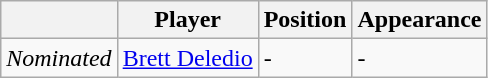<table class="wikitable">
<tr>
<th></th>
<th>Player</th>
<th>Position</th>
<th>Appearance</th>
</tr>
<tr>
<td><em>Nominated</em></td>
<td><a href='#'>Brett Deledio</a></td>
<td>-</td>
<td>-</td>
</tr>
</table>
